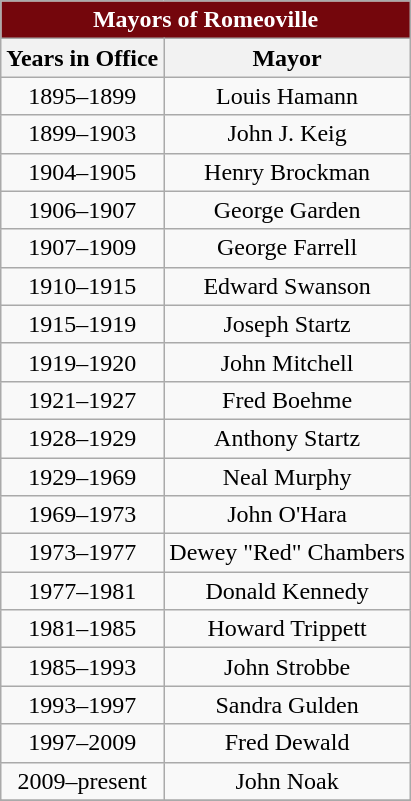<table class="wikitable">
<tr>
<th colspan="6" style="background:#74060C;color: white">Mayors of Romeoville</th>
</tr>
<tr>
<th>Years in Office</th>
<th>Mayor</th>
</tr>
<tr align="center">
<td>1895–1899</td>
<td>Louis Hamann</td>
</tr>
<tr align="center">
<td>1899–1903</td>
<td>John J. Keig</td>
</tr>
<tr align="center">
<td>1904–1905</td>
<td>Henry Brockman</td>
</tr>
<tr align="center">
<td>1906–1907</td>
<td>George Garden</td>
</tr>
<tr align="center">
<td>1907–1909</td>
<td>George Farrell</td>
</tr>
<tr align="center">
<td>1910–1915</td>
<td>Edward Swanson</td>
</tr>
<tr align="center">
<td>1915–1919</td>
<td>Joseph Startz</td>
</tr>
<tr align="center">
<td>1919–1920</td>
<td>John Mitchell</td>
</tr>
<tr align="center">
<td>1921–1927</td>
<td>Fred Boehme</td>
</tr>
<tr align="center">
<td>1928–1929</td>
<td>Anthony Startz</td>
</tr>
<tr align="center">
<td>1929–1969</td>
<td>Neal Murphy</td>
</tr>
<tr align="center">
<td>1969–1973</td>
<td>John O'Hara</td>
</tr>
<tr align="center">
<td>1973–1977</td>
<td>Dewey "Red" Chambers</td>
</tr>
<tr align="center">
<td>1977–1981</td>
<td>Donald Kennedy</td>
</tr>
<tr align="center">
<td>1981–1985</td>
<td>Howard Trippett</td>
</tr>
<tr align="center">
<td>1985–1993</td>
<td>John Strobbe</td>
</tr>
<tr align="center">
<td>1993–1997</td>
<td>Sandra Gulden</td>
</tr>
<tr align="center">
<td>1997–2009</td>
<td>Fred Dewald</td>
</tr>
<tr align="center">
<td>2009–present</td>
<td>John Noak</td>
</tr>
<tr align="center">
</tr>
<tr>
</tr>
</table>
